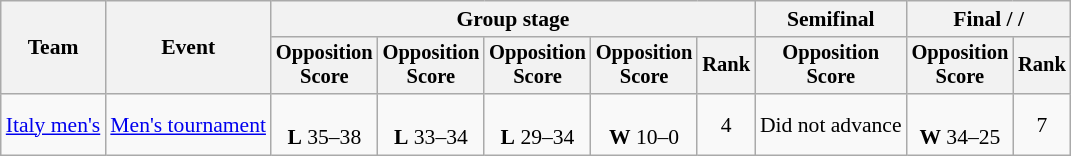<table class="wikitable" style="text-align:center; font-size:90%">
<tr>
<th rowspan=2>Team</th>
<th rowspan=2>Event</th>
<th colspan=5>Group stage</th>
<th>Semifinal</th>
<th colspan=2>Final /  / </th>
</tr>
<tr style="font-size:95%">
<th>Opposition<br>Score</th>
<th>Opposition<br>Score</th>
<th>Opposition<br>Score</th>
<th>Opposition<br>Score</th>
<th>Rank</th>
<th>Opposition<br>Score</th>
<th>Opposition<br>Score</th>
<th>Rank</th>
</tr>
<tr>
<td align=left><a href='#'>Italy men's</a></td>
<td align=left><a href='#'>Men's tournament</a></td>
<td><br><strong>L</strong> 35–38</td>
<td><br><strong>L</strong> 33–34</td>
<td><br><strong>L</strong> 29–34</td>
<td><br><strong>W</strong> 10–0</td>
<td>4</td>
<td>Did not advance</td>
<td><br><strong>W</strong> 34–25</td>
<td>7</td>
</tr>
</table>
